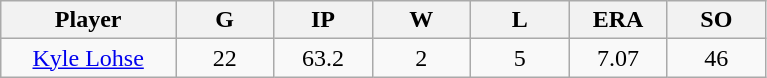<table class="wikitable sortable">
<tr>
<th bgcolor="#DDDDFF" width="16%">Player</th>
<th bgcolor="#DDDDFF" width="9%">G</th>
<th bgcolor="#DDDDFF" width="9%">IP</th>
<th bgcolor="#DDDDFF" width="9%">W</th>
<th bgcolor="#DDDDFF" width="9%">L</th>
<th bgcolor="#DDDDFF" width="9%">ERA</th>
<th bgcolor="#DDDDFF" width="9%">SO</th>
</tr>
<tr align="center">
<td><a href='#'>Kyle Lohse</a></td>
<td>22</td>
<td>63.2</td>
<td>2</td>
<td>5</td>
<td>7.07</td>
<td>46</td>
</tr>
</table>
